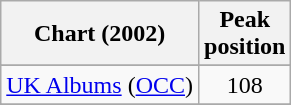<table class="wikitable sortable">
<tr>
<th>Chart (2002)</th>
<th>Peak<br>position</th>
</tr>
<tr>
</tr>
<tr>
<td><a href='#'>UK Albums</a> (<a href='#'>OCC</a>)</td>
<td align="center">108</td>
</tr>
<tr>
</tr>
<tr>
</tr>
</table>
